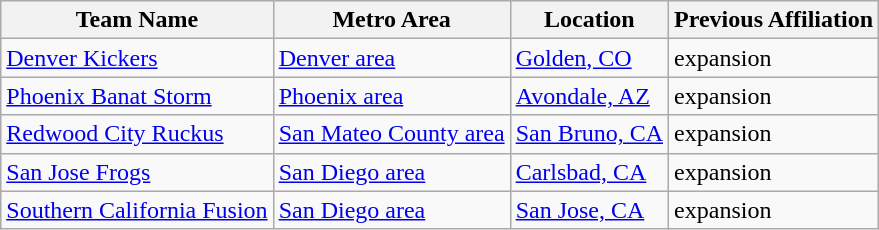<table class="wikitable">
<tr>
<th>Team Name</th>
<th>Metro Area</th>
<th>Location</th>
<th>Previous Affiliation</th>
</tr>
<tr>
<td> <a href='#'>Denver Kickers</a></td>
<td><a href='#'>Denver area</a></td>
<td><a href='#'>Golden, CO</a></td>
<td>expansion</td>
</tr>
<tr>
<td> <a href='#'>Phoenix Banat Storm</a></td>
<td><a href='#'>Phoenix area</a></td>
<td><a href='#'>Avondale, AZ</a></td>
<td>expansion</td>
</tr>
<tr>
<td> <a href='#'>Redwood City Ruckus</a></td>
<td><a href='#'>San Mateo County area</a></td>
<td><a href='#'>San Bruno, CA</a></td>
<td>expansion</td>
</tr>
<tr>
<td> <a href='#'>San Jose Frogs</a></td>
<td><a href='#'>San Diego area</a></td>
<td><a href='#'>Carlsbad, CA</a></td>
<td>expansion</td>
</tr>
<tr>
<td> <a href='#'>Southern California Fusion</a></td>
<td><a href='#'>San Diego area</a></td>
<td><a href='#'>San Jose, CA</a></td>
<td>expansion</td>
</tr>
</table>
